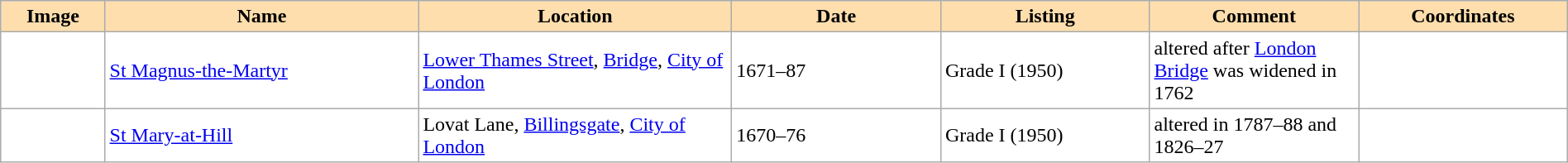<table class="wikitable sortable" style="width:100%; background:#fff;">
<tr>
<th width="5%" align="left" style="background:#ffdead;" class="unsortable">Image</th>
<th width="15%" align="left" style="background:#ffdead;">Name</th>
<th width="15%" align="left" style="background:#ffdead;">Location</th>
<th width="10%" align="left" style="background:#ffdead;">Date</th>
<th width="10%" align="left" style="background:#ffdead;">Listing</th>
<th width="10%" align="left" style="background:#ffdead;">Comment</th>
<th width="10%" align="left" style="background:#ffdead;">Coordinates</th>
</tr>
<tr>
<td></td>
<td><a href='#'>St Magnus-the-Martyr</a></td>
<td><a href='#'>Lower Thames Street</a>, <a href='#'>Bridge</a>, <a href='#'>City of London</a></td>
<td>1671–87</td>
<td>Grade I (1950)</td>
<td>altered after <a href='#'>London Bridge</a> was widened in 1762</td>
<td></td>
</tr>
<tr>
<td></td>
<td><a href='#'>St Mary-at-Hill</a></td>
<td>Lovat Lane, <a href='#'>Billingsgate</a>, <a href='#'>City of London</a></td>
<td>1670–76</td>
<td>Grade I (1950)</td>
<td>altered in 1787–88 and 1826–27</td>
<td></td>
</tr>
</table>
